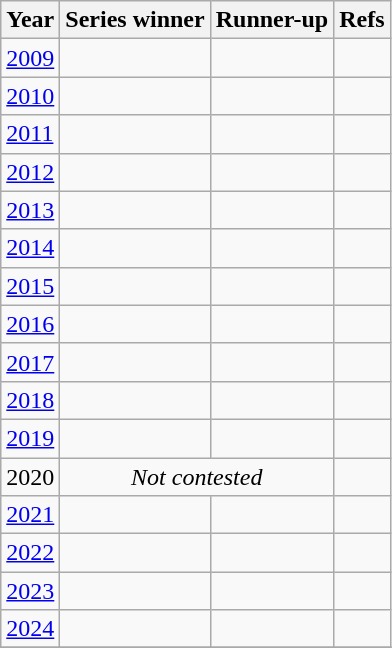<table class="wikitable" style="text-align: left;">
<tr>
<th>Year</th>
<th>Series winner</th>
<th>Runner-up</th>
<th>Refs</th>
</tr>
<tr>
<td><a href='#'>2009</a></td>
<td></td>
<td></td>
<td align=center></td>
</tr>
<tr>
<td><a href='#'>2010</a></td>
<td></td>
<td></td>
<td align=center></td>
</tr>
<tr>
<td><a href='#'>2011</a></td>
<td></td>
<td></td>
<td align=center></td>
</tr>
<tr>
<td><a href='#'>2012</a></td>
<td></td>
<td></td>
<td align=center></td>
</tr>
<tr>
<td><a href='#'>2013</a></td>
<td></td>
<td></td>
<td align=center></td>
</tr>
<tr>
<td><a href='#'>2014</a></td>
<td></td>
<td></td>
<td align=center></td>
</tr>
<tr>
<td><a href='#'>2015</a></td>
<td></td>
<td></td>
<td align=center></td>
</tr>
<tr>
<td><a href='#'>2016</a></td>
<td></td>
<td></td>
<td align=center></td>
</tr>
<tr>
<td><a href='#'>2017</a></td>
<td></td>
<td></td>
<td align=center></td>
</tr>
<tr>
<td><a href='#'>2018</a></td>
<td></td>
<td></td>
<td align=center></td>
</tr>
<tr>
<td><a href='#'>2019</a></td>
<td></td>
<td></td>
<td align=center></td>
</tr>
<tr>
<td>2020</td>
<td colspan=2 align=center><em>Not contested</em></td>
<td></td>
</tr>
<tr>
<td><a href='#'>2021</a></td>
<td></td>
<td></td>
<td></td>
</tr>
<tr>
<td><a href='#'>2022</a></td>
<td></td>
<td></td>
<td></td>
</tr>
<tr>
<td><a href='#'>2023</a></td>
<td></td>
<td></td>
<td></td>
</tr>
<tr>
<td><a href='#'>2024</a></td>
<td></td>
<td></td>
<td></td>
</tr>
<tr>
</tr>
</table>
